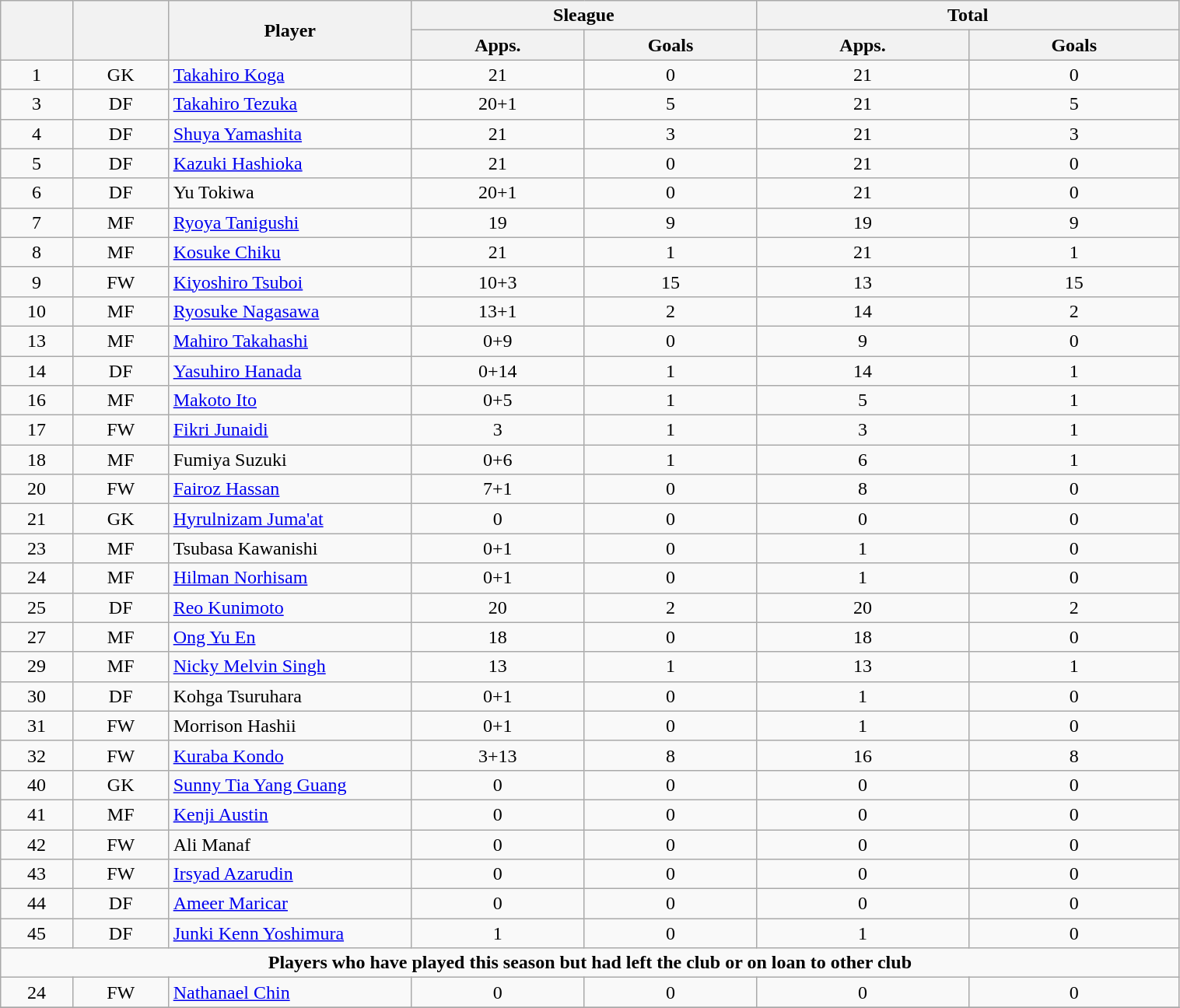<table class="wikitable" style="text-align:center; font-size:100%; width:80%;">
<tr>
<th rowspan=2></th>
<th rowspan=2></th>
<th rowspan=2 width="200">Player</th>
<th colspan=2 width="105">Sleague</th>
<th colspan=2 width="130">Total</th>
</tr>
<tr>
<th>Apps.</th>
<th>Goals</th>
<th>Apps.</th>
<th>Goals</th>
</tr>
<tr>
<td>1</td>
<td>GK</td>
<td align="left"> <a href='#'>Takahiro Koga</a></td>
<td>21</td>
<td>0</td>
<td>21</td>
<td>0</td>
</tr>
<tr>
<td>3</td>
<td>DF</td>
<td align="left"> <a href='#'>Takahiro Tezuka</a></td>
<td>20+1</td>
<td>5</td>
<td>21</td>
<td>5</td>
</tr>
<tr>
<td>4</td>
<td>DF</td>
<td align="left"> <a href='#'>Shuya Yamashita</a></td>
<td>21</td>
<td>3</td>
<td>21</td>
<td>3</td>
</tr>
<tr>
<td>5</td>
<td>DF</td>
<td align="left"> <a href='#'>Kazuki Hashioka</a></td>
<td>21</td>
<td>0</td>
<td>21</td>
<td>0</td>
</tr>
<tr>
<td>6</td>
<td>DF</td>
<td align="left"> Yu Tokiwa</td>
<td>20+1</td>
<td>0</td>
<td>21</td>
<td>0</td>
</tr>
<tr>
<td>7</td>
<td>MF</td>
<td align="left"> <a href='#'>Ryoya Tanigushi</a></td>
<td>19</td>
<td>9</td>
<td>19</td>
<td>9</td>
</tr>
<tr>
<td>8</td>
<td>MF</td>
<td align="left"> <a href='#'>Kosuke Chiku</a></td>
<td>21</td>
<td>1</td>
<td>21</td>
<td>1</td>
</tr>
<tr>
<td>9</td>
<td>FW</td>
<td align="left"> <a href='#'>Kiyoshiro Tsuboi</a></td>
<td>10+3</td>
<td>15</td>
<td>13</td>
<td>15</td>
</tr>
<tr>
<td>10</td>
<td>MF</td>
<td align="left"> <a href='#'>Ryosuke Nagasawa</a></td>
<td>13+1</td>
<td>2</td>
<td>14</td>
<td>2</td>
</tr>
<tr>
<td>13</td>
<td>MF</td>
<td align="left"> <a href='#'>Mahiro Takahashi</a></td>
<td>0+9</td>
<td>0</td>
<td>9</td>
<td>0</td>
</tr>
<tr>
<td>14</td>
<td>DF</td>
<td align="left"> <a href='#'>Yasuhiro Hanada</a></td>
<td>0+14</td>
<td>1</td>
<td>14</td>
<td>1</td>
</tr>
<tr>
<td>16</td>
<td>MF</td>
<td align="left"> <a href='#'>Makoto Ito</a></td>
<td>0+5</td>
<td>1</td>
<td>5</td>
<td>1</td>
</tr>
<tr>
<td>17</td>
<td>FW</td>
<td align="left"> <a href='#'>Fikri Junaidi</a></td>
<td>3</td>
<td>1</td>
<td>3</td>
<td>1</td>
</tr>
<tr>
<td>18</td>
<td>MF</td>
<td align="left"> Fumiya Suzuki</td>
<td>0+6</td>
<td>1</td>
<td>6</td>
<td>1</td>
</tr>
<tr>
<td>20</td>
<td>FW</td>
<td align="left"> <a href='#'>Fairoz Hassan</a></td>
<td>7+1</td>
<td>0</td>
<td>8</td>
<td>0</td>
</tr>
<tr>
<td>21</td>
<td>GK</td>
<td align="left"> <a href='#'>Hyrulnizam Juma'at</a></td>
<td>0</td>
<td>0</td>
<td>0</td>
<td>0</td>
</tr>
<tr>
<td>23</td>
<td>MF</td>
<td align="left"> Tsubasa Kawanishi</td>
<td>0+1</td>
<td>0</td>
<td>1</td>
<td>0</td>
</tr>
<tr>
<td>24</td>
<td>MF</td>
<td align="left"> <a href='#'>Hilman Norhisam</a></td>
<td>0+1</td>
<td>0</td>
<td>1</td>
<td>0</td>
</tr>
<tr>
<td>25</td>
<td>DF</td>
<td align="left"> <a href='#'>Reo Kunimoto</a></td>
<td>20</td>
<td>2</td>
<td>20</td>
<td>2</td>
</tr>
<tr>
<td>27</td>
<td>MF</td>
<td align="left"> <a href='#'>Ong Yu En</a></td>
<td>18</td>
<td>0</td>
<td>18</td>
<td>0</td>
</tr>
<tr>
<td>29</td>
<td>MF</td>
<td align="left"> <a href='#'>Nicky Melvin Singh</a></td>
<td>13</td>
<td>1</td>
<td>13</td>
<td>1</td>
</tr>
<tr>
<td>30</td>
<td>DF</td>
<td align="left"> Kohga Tsuruhara</td>
<td>0+1</td>
<td>0</td>
<td>1</td>
<td>0</td>
</tr>
<tr>
<td>31</td>
<td>FW</td>
<td align="left"> Morrison Hashii</td>
<td>0+1</td>
<td>0</td>
<td>1</td>
<td>0</td>
</tr>
<tr>
<td>32</td>
<td>FW</td>
<td align="left"> <a href='#'>Kuraba Kondo</a></td>
<td>3+13</td>
<td>8</td>
<td>16</td>
<td>8</td>
</tr>
<tr>
<td>40</td>
<td>GK</td>
<td align="left"> <a href='#'>Sunny Tia Yang Guang</a></td>
<td>0</td>
<td>0</td>
<td>0</td>
<td>0</td>
</tr>
<tr>
<td>41</td>
<td>MF</td>
<td align="left"> <a href='#'>Kenji Austin</a></td>
<td>0</td>
<td>0</td>
<td>0</td>
<td>0</td>
</tr>
<tr>
<td>42</td>
<td>FW</td>
<td align="left"> Ali Manaf</td>
<td>0</td>
<td>0</td>
<td>0</td>
<td>0</td>
</tr>
<tr>
<td>43</td>
<td>FW</td>
<td align="left"> <a href='#'>Irsyad Azarudin</a></td>
<td>0</td>
<td>0</td>
<td>0</td>
<td>0</td>
</tr>
<tr>
<td>44</td>
<td>DF</td>
<td align="left"> <a href='#'>Ameer Maricar</a></td>
<td>0</td>
<td>0</td>
<td>0</td>
<td>0</td>
</tr>
<tr>
<td>45</td>
<td>DF</td>
<td align="left"> <a href='#'>Junki Kenn Yoshimura</a></td>
<td>1</td>
<td>0</td>
<td>1</td>
<td>0</td>
</tr>
<tr>
<td colspan="17"><strong>Players who have played this season but had left the club or on loan to other club</strong></td>
</tr>
<tr>
<td>24</td>
<td>FW</td>
<td align="left"> <a href='#'>Nathanael Chin</a></td>
<td>0</td>
<td>0</td>
<td>0</td>
<td>0</td>
</tr>
<tr>
</tr>
</table>
